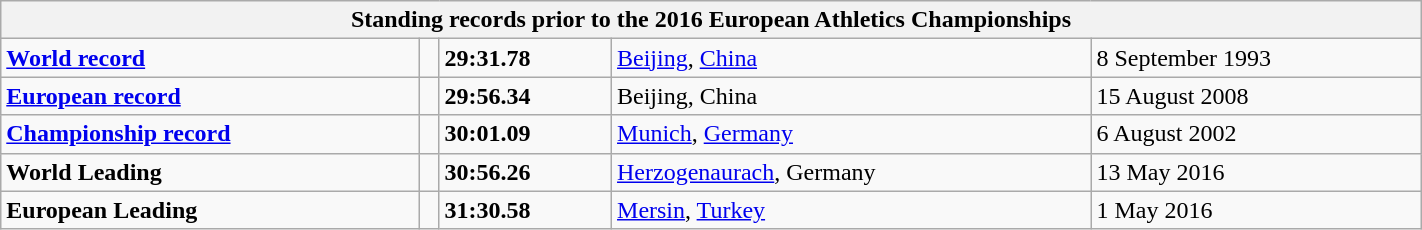<table class="wikitable" width=75%>
<tr>
<th colspan="5">Standing records prior to the 2016 European Athletics Championships</th>
</tr>
<tr>
<td><strong><a href='#'>World record</a></strong></td>
<td></td>
<td><strong>29:31.78</strong></td>
<td><a href='#'>Beijing</a>, <a href='#'>China</a></td>
<td>8 September 1993</td>
</tr>
<tr>
<td><strong><a href='#'>European record</a></strong></td>
<td></td>
<td><strong>29:56.34</strong></td>
<td>Beijing, China</td>
<td>15 August 2008</td>
</tr>
<tr>
<td><strong><a href='#'>Championship record</a></strong></td>
<td></td>
<td><strong>30:01.09</strong></td>
<td><a href='#'>Munich</a>, <a href='#'>Germany</a></td>
<td>6 August 2002</td>
</tr>
<tr>
<td><strong>World Leading</strong></td>
<td></td>
<td><strong>30:56.26</strong></td>
<td><a href='#'>Herzogenaurach</a>, Germany</td>
<td>13 May 2016</td>
</tr>
<tr>
<td><strong>European Leading</strong></td>
<td></td>
<td><strong>31:30.58</strong></td>
<td><a href='#'>Mersin</a>, <a href='#'>Turkey</a></td>
<td>1 May 2016</td>
</tr>
</table>
